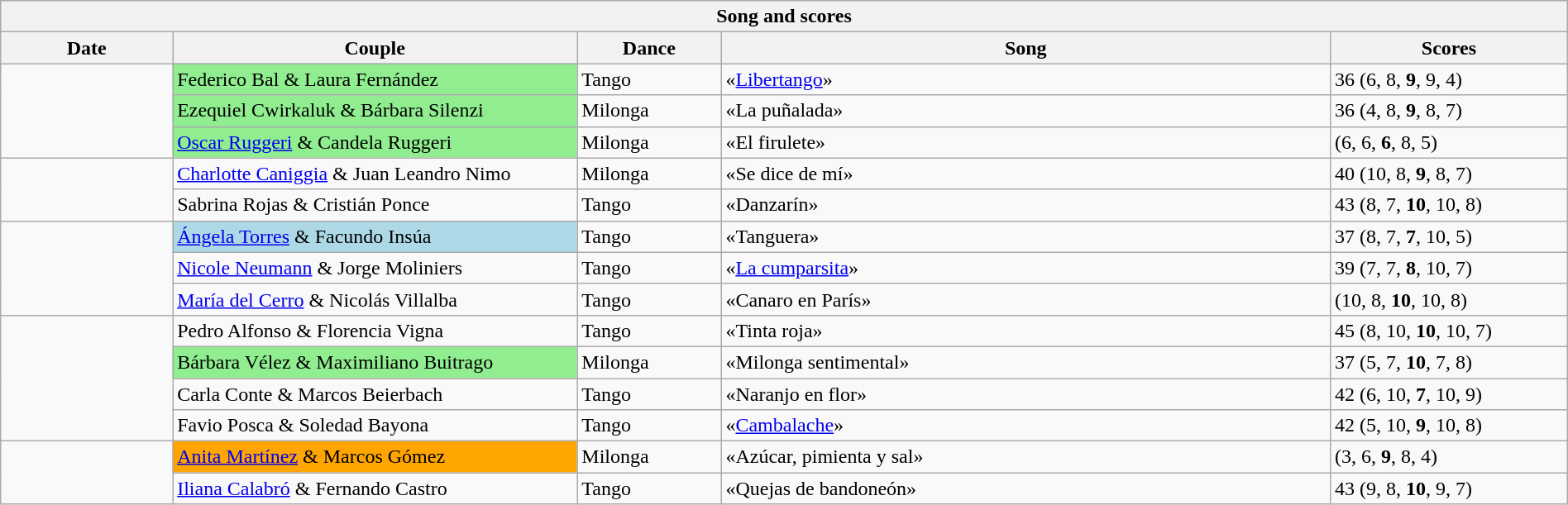<table class="wikitable collapsible collapsed" style=" text-align: align; width: 100%;">
<tr>
<th colspan="11" style="with: 100%;" align="center">Song and scores</th>
</tr>
<tr>
<th width=85>Date</th>
<th width=210>Couple</th>
<th width=70>Dance</th>
<th width=320>Song</th>
<th width=120>Scores</th>
</tr>
<tr>
<td rowspan="3"></td>
<td bgcolor="lightgreen">Federico Bal & Laura Fernández</td>
<td>Tango</td>
<td>«<a href='#'>Libertango</a>» </td>
<td>36 (6, 8, <strong>9</strong>, 9, 4)</td>
</tr>
<tr>
<td bgcolor="lightgreen">Ezequiel Cwirkaluk & Bárbara Silenzi</td>
<td>Milonga</td>
<td>«La puñalada» </td>
<td>36 (4, 8, <strong>9</strong>, 8, 7)</td>
</tr>
<tr>
<td bgcolor="lightgreen"><a href='#'>Oscar Ruggeri</a> & Candela Ruggeri</td>
<td>Milonga</td>
<td>«El firulete» </td>
<td> (6, 6, <strong>6</strong>, 8, 5)</td>
</tr>
<tr>
<td rowspan="2"></td>
<td bgcolor=""><a href='#'>Charlotte Caniggia</a> & Juan Leandro Nimo</td>
<td>Milonga</td>
<td>«Se dice de mí» </td>
<td>40 (10, 8, <strong>9</strong>, 8, 7)</td>
</tr>
<tr>
<td bgcolor="">Sabrina Rojas & Cristián Ponce</td>
<td>Tango</td>
<td>«Danzarín» </td>
<td>43 (8, 7, <strong>10</strong>, 10, 8)</td>
</tr>
<tr>
<td rowspan="3"></td>
<td bgcolor="lightblue"><a href='#'>Ángela Torres</a> & Facundo Insúa</td>
<td>Tango</td>
<td>«Tanguera» </td>
<td>37 (8, 7, <strong>7</strong>, 10, 5)</td>
</tr>
<tr>
<td bgcolor=""><a href='#'>Nicole Neumann</a> & Jorge Moliniers</td>
<td>Tango</td>
<td>«<a href='#'>La cumparsita</a>» </td>
<td>39 (7, 7, <strong>8</strong>, 10, 7)</td>
</tr>
<tr>
<td bgcolor=""><a href='#'>María del Cerro</a> & Nicolás Villalba</td>
<td>Tango</td>
<td>«Canaro en París» </td>
<td> (10, 8, <strong>10</strong>, 10, 8)</td>
</tr>
<tr>
<td rowspan="4"></td>
<td bgcolor="">Pedro Alfonso & Florencia Vigna</td>
<td>Tango</td>
<td>«Tinta roja» </td>
<td>45 (8, 10, <strong>10</strong>, 10, 7)</td>
</tr>
<tr>
<td bgcolor="lightgreen">Bárbara Vélez & Maximiliano Buitrago</td>
<td>Milonga</td>
<td>«Milonga sentimental» </td>
<td>37 (5, 7, <strong>10</strong>, 7, 8)</td>
</tr>
<tr>
<td bgcolor="">Carla Conte & Marcos Beierbach</td>
<td>Tango</td>
<td>«Naranjo en flor» </td>
<td>42 (6, 10, <strong>7</strong>, 10, 9)</td>
</tr>
<tr>
<td bgcolor="">Favio Posca & Soledad Bayona</td>
<td>Tango</td>
<td>«<a href='#'>Cambalache</a>» </td>
<td>42 (5, 10, <strong>9</strong>, 10, 8)</td>
</tr>
<tr>
<td rowspan="2"></td>
<td bgcolor="orange"><a href='#'>Anita Martínez</a> & Marcos Gómez</td>
<td>Milonga</td>
<td>«Azúcar, pimienta y sal» </td>
<td> (3, 6, <strong>9</strong>, 8, 4)</td>
</tr>
<tr>
<td bgcolor=""><a href='#'>Iliana Calabró</a> & Fernando Castro</td>
<td>Tango</td>
<td>«Quejas de bandoneón» </td>
<td>43 (9, 8, <strong>10</strong>, 9, 7)</td>
</tr>
</table>
